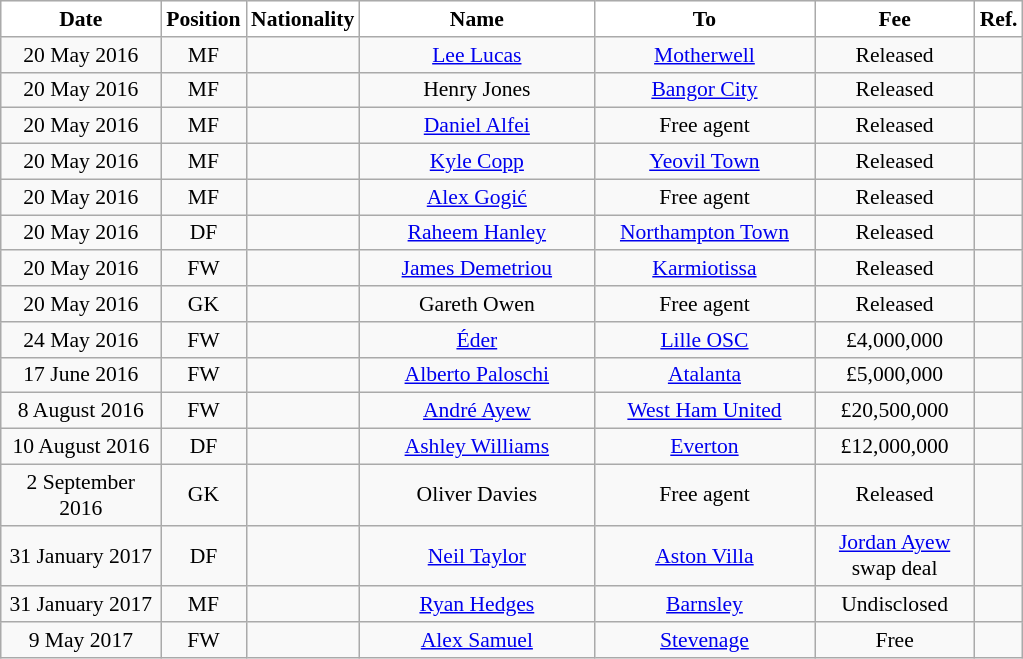<table class="wikitable"  style="text-align:center; font-size:90%; ">
<tr>
<th style="background:white; color:black; width:100px;">Date</th>
<th style="background:white; color:black; width:50px;">Position</th>
<th style="background:white; color:black; width:50px;">Nationality</th>
<th style="background:white; color:black; width:150px;">Name</th>
<th style="background:white; color:black; width:140px;">To</th>
<th style="background:white; color:black; width:100px;">Fee</th>
<th style="background:white; color:black;">Ref.</th>
</tr>
<tr>
<td>20 May 2016</td>
<td>MF</td>
<td></td>
<td><a href='#'>Lee Lucas</a></td>
<td><a href='#'>Motherwell</a></td>
<td>Released</td>
<td></td>
</tr>
<tr>
<td>20 May 2016</td>
<td>MF</td>
<td></td>
<td>Henry Jones</td>
<td><a href='#'>Bangor City</a></td>
<td>Released</td>
<td></td>
</tr>
<tr>
<td>20 May 2016</td>
<td>MF</td>
<td></td>
<td><a href='#'>Daniel Alfei</a></td>
<td>Free agent</td>
<td>Released</td>
<td></td>
</tr>
<tr>
<td>20 May 2016</td>
<td>MF</td>
<td></td>
<td><a href='#'>Kyle Copp</a></td>
<td><a href='#'>Yeovil Town</a></td>
<td>Released</td>
<td></td>
</tr>
<tr>
<td>20 May 2016</td>
<td>MF</td>
<td></td>
<td><a href='#'>Alex Gogić</a></td>
<td>Free agent</td>
<td>Released</td>
<td></td>
</tr>
<tr>
<td>20 May 2016</td>
<td>DF</td>
<td></td>
<td><a href='#'>Raheem Hanley</a></td>
<td><a href='#'>Northampton Town</a></td>
<td>Released</td>
<td></td>
</tr>
<tr>
<td>20 May 2016</td>
<td>FW</td>
<td></td>
<td><a href='#'>James Demetriou</a></td>
<td><a href='#'>Karmiotissa</a></td>
<td>Released</td>
<td></td>
</tr>
<tr>
<td>20 May 2016</td>
<td>GK</td>
<td></td>
<td>Gareth Owen</td>
<td>Free agent</td>
<td>Released</td>
<td></td>
</tr>
<tr>
<td>24 May 2016</td>
<td>FW</td>
<td></td>
<td><a href='#'>Éder</a></td>
<td><a href='#'>Lille OSC</a></td>
<td>£4,000,000</td>
<td></td>
</tr>
<tr>
<td>17 June 2016</td>
<td>FW</td>
<td></td>
<td><a href='#'>Alberto Paloschi</a></td>
<td><a href='#'>Atalanta</a></td>
<td>£5,000,000</td>
<td></td>
</tr>
<tr>
<td>8 August 2016</td>
<td>FW</td>
<td></td>
<td><a href='#'>André Ayew</a></td>
<td><a href='#'>West Ham United</a></td>
<td>£20,500,000</td>
<td></td>
</tr>
<tr>
<td>10 August 2016</td>
<td>DF</td>
<td></td>
<td><a href='#'>Ashley Williams</a></td>
<td><a href='#'>Everton</a></td>
<td>£12,000,000</td>
<td></td>
</tr>
<tr>
<td>2 September 2016</td>
<td>GK</td>
<td></td>
<td>Oliver Davies</td>
<td>Free agent</td>
<td>Released</td>
<td></td>
</tr>
<tr>
<td>31 January 2017</td>
<td>DF</td>
<td></td>
<td><a href='#'>Neil Taylor</a></td>
<td><a href='#'>Aston Villa</a></td>
<td><a href='#'>Jordan Ayew</a> swap deal</td>
<td></td>
</tr>
<tr>
<td>31 January 2017</td>
<td>MF</td>
<td></td>
<td><a href='#'>Ryan Hedges</a></td>
<td><a href='#'>Barnsley</a></td>
<td>Undisclosed</td>
<td></td>
</tr>
<tr>
<td>9 May 2017</td>
<td>FW</td>
<td></td>
<td><a href='#'>Alex Samuel</a></td>
<td><a href='#'>Stevenage</a></td>
<td>Free</td>
<td></td>
</tr>
</table>
